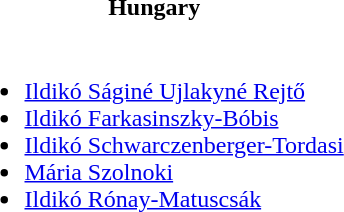<table>
<tr>
<th>Hungary</th>
</tr>
<tr>
<td><br><ul><li><a href='#'>Ildikó Ságiné Ujlakyné Rejtő</a></li><li><a href='#'>Ildikó Farkasinszky-Bóbis</a></li><li><a href='#'>Ildikó Schwarczenberger-Tordasi</a></li><li><a href='#'>Mária Szolnoki</a></li><li><a href='#'>Ildikó Rónay-Matuscsák</a></li></ul></td>
</tr>
</table>
